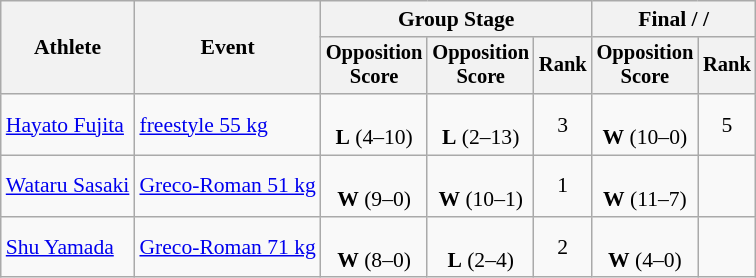<table class="wikitable" style="font-size:90%">
<tr>
<th rowspan=2>Athlete</th>
<th rowspan=2>Event</th>
<th colspan=3>Group Stage</th>
<th colspan=2>Final /  / </th>
</tr>
<tr style="font-size:95%">
<th>Opposition<br>Score</th>
<th>Opposition<br>Score</th>
<th>Rank</th>
<th>Opposition<br>Score</th>
<th>Rank</th>
</tr>
<tr align=center>
<td align=left><a href='#'>Hayato Fujita</a></td>
<td align=left><a href='#'>freestyle 55 kg</a></td>
<td><br><strong>L</strong> (4–10)</td>
<td><br><strong>L</strong> (2–13)</td>
<td>3</td>
<td><br><strong>W</strong> (10–0)</td>
<td>5</td>
</tr>
<tr align=center>
<td align=left><a href='#'>Wataru Sasaki</a></td>
<td align=left><a href='#'>Greco-Roman 51 kg</a></td>
<td><br><strong>W</strong> (9–0)</td>
<td><br><strong>W</strong> (10–1)</td>
<td>1</td>
<td><br><strong>W</strong> (11–7)</td>
<td></td>
</tr>
<tr align=center>
<td align=left><a href='#'>Shu Yamada</a></td>
<td align=left><a href='#'>Greco-Roman 71 kg</a></td>
<td><br><strong>W</strong> (8–0)</td>
<td><br><strong>L</strong> (2–4)</td>
<td>2</td>
<td><br><strong>W</strong> (4–0)</td>
<td></td>
</tr>
</table>
